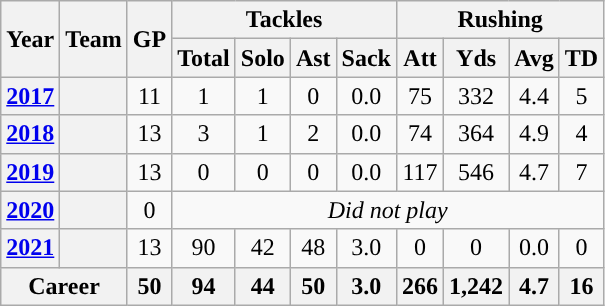<table class="wikitable" style="text-align:center;">
<tr>
<th rowspan="2">Year</th>
<th rowspan="2">Team</th>
<th rowspan="2">GP</th>
<th colspan="4">Tackles</th>
<th colspan="4">Rushing</th>
</tr>
<tr>
<th>Total</th>
<th>Solo</th>
<th>Ast</th>
<th>Sack</th>
<th>Att</th>
<th>Yds</th>
<th>Avg</th>
<th>TD</th>
</tr>
<tr>
<th><a href='#'>2017</a></th>
<th><a href='#'></a></th>
<td>11</td>
<td>1</td>
<td>1</td>
<td>0</td>
<td>0.0</td>
<td>75</td>
<td>332</td>
<td>4.4</td>
<td>5</td>
</tr>
<tr>
<th><a href='#'>2018</a></th>
<th><a href='#'></a></th>
<td>13</td>
<td>3</td>
<td>1</td>
<td>2</td>
<td>0.0</td>
<td>74</td>
<td>364</td>
<td>4.9</td>
<td>4</td>
</tr>
<tr>
<th><a href='#'>2019</a></th>
<th><a href='#'></a></th>
<td>13</td>
<td>0</td>
<td>0</td>
<td>0</td>
<td>0.0</td>
<td>117</td>
<td>546</td>
<td>4.7</td>
<td>7</td>
</tr>
<tr>
<th><a href='#'>2020</a></th>
<th><a href='#'></a></th>
<td>0</td>
<td colspan="8"><em>Did not play</em></td>
</tr>
<tr>
<th><a href='#'>2021</a></th>
<th><a href='#'></a></th>
<td>13</td>
<td>90</td>
<td>42</td>
<td>48</td>
<td>3.0</td>
<td>0</td>
<td>0</td>
<td>0.0</td>
<td>0</td>
</tr>
<tr>
<th align=center colspan="2">Career</th>
<th>50</th>
<th>94</th>
<th>44</th>
<th>50</th>
<th>3.0</th>
<th>266</th>
<th>1,242</th>
<th>4.7</th>
<th>16</th>
</tr>
</table>
